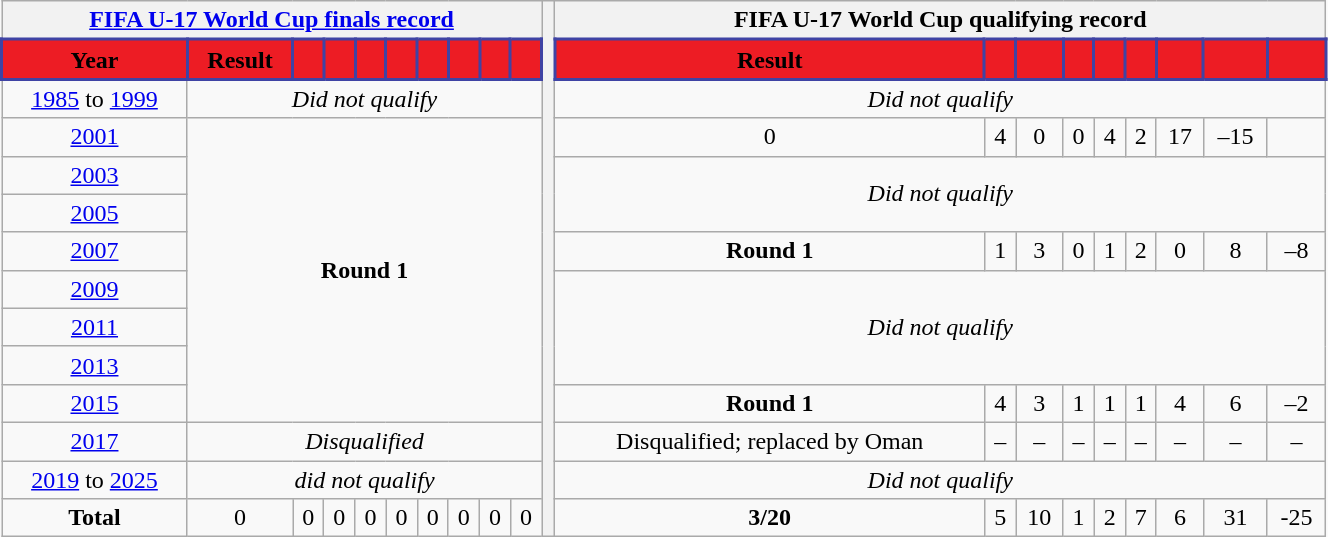<table Class = "wikitable" style = "text-align: center; width:70%;">
<tr>
<th colspan=10><a href='#'>FIFA U-17 World Cup finals record</a></th>
<th style="width:1%;" rowspan="25"></th>
<th colspan=9>FIFA U-17 World Cup qualifying record</th>
</tr>
<tr>
<th style="background:#ED1C24;border: 2px solid #3F43A4;"><span>Year</span></th>
<th style="background:#ED1C24;border: 2px solid #3F43A4;"><span>Result</span></th>
<th style="background:#ED1C24;border: 2px solid #3F43A4;"><span></span></th>
<th style="background:#ED1C24;border: 2px solid #3F43A4;"><span></span></th>
<th style="background:#ED1C24;border: 2px solid #3F43A4;"><span></span></th>
<th style="background:#ED1C24;border: 2px solid #3F43A4;"><span></span></th>
<th style="background:#ED1C24;border: 2px solid #3F43A4;"><span></span></th>
<th style="background:#ED1C24;border: 2px solid #3F43A4;"><span></span></th>
<th style="background:#ED1C24;border: 2px solid #3F43A4;"><span></span></th>
<th style="background:#ED1C24;border: 2px solid #3F43A4;"><span></span></th>
<th style="background:#ED1C24;border: 2px solid #3F43A4;"><span>Result</span></th>
<th style="background:#ED1C24;border: 2px solid #3F43A4;"><span></span></th>
<th style="background:#ED1C24;border: 2px solid #3F43A4;"><span></span></th>
<th style="background:#ED1C24;border: 2px solid #3F43A4;"><span></span></th>
<th style="background:#ED1C24;border: 2px solid #3F43A4;"><span></span></th>
<th style="background:#ED1C24;border: 2px solid #3F43A4;"><span></span></th>
<th style="background:#ED1C24;border: 2px solid #3F43A4;"><span></span></th>
<th style="background:#ED1C24;border: 2px solid #3F43A4;"><span></span></th>
<th style="background:#ED1C24;border: 2px solid #3F43A4;"><span></span></th>
</tr>
<tr>
<td> <a href='#'>1985</a> to  <a href='#'>1999</a></td>
<td colspan=9><em>Did not qualify</em></td>
<td colspan=9><em>Did not qualify</em></td>
</tr>
<tr>
<td> <a href='#'>2001</a></td>
<td colspan=9 rowspan=8><strong>Round 1</strong></td>
<td>0</td>
<td>4</td>
<td>0</td>
<td>0</td>
<td>4</td>
<td>2</td>
<td>17</td>
<td>–15</td>
</tr>
<tr>
<td> <a href='#'>2003</a></td>
<td colspan=9 rowspan=2><em>Did not qualify</em></td>
</tr>
<tr>
<td> <a href='#'>2005</a></td>
</tr>
<tr>
<td> <a href='#'>2007</a></td>
<td><strong>Round 1</strong></td>
<td>1</td>
<td>3</td>
<td>0</td>
<td>1</td>
<td>2</td>
<td>0</td>
<td>8</td>
<td>–8</td>
</tr>
<tr>
<td> <a href='#'>2009</a></td>
<td colspan=9 rowspan=3><em>Did not qualify</em></td>
</tr>
<tr>
<td> <a href='#'>2011</a></td>
</tr>
<tr>
<td> <a href='#'>2013</a></td>
</tr>
<tr>
<td> <a href='#'>2015</a></td>
<td><strong>Round 1</strong></td>
<td>4</td>
<td>3</td>
<td>1</td>
<td>1</td>
<td>1</td>
<td>4</td>
<td>6</td>
<td>–2</td>
</tr>
<tr>
<td> <a href='#'>2017</a></td>
<td colspan=9 rowspan=1><em>Disqualified</em></td>
<td>Disqualified; replaced by Oman</td>
<td>–</td>
<td>–</td>
<td>–</td>
<td>–</td>
<td>–</td>
<td>–</td>
<td>–</td>
<td>–</td>
</tr>
<tr>
<td> <a href='#'>2019</a> to  <a href='#'>2025</a></td>
<td colspan=9><em>did not qualify</em></td>
<td colspan=9><em>Did not qualify</em></td>
</tr>
<tr>
<td><strong>Total</strong></td>
<td>0</td>
<td>0</td>
<td>0</td>
<td>0</td>
<td>0</td>
<td>0</td>
<td>0</td>
<td>0</td>
<td>0</td>
<td><strong>3/20</strong></td>
<td>5</td>
<td>10</td>
<td>1</td>
<td>2</td>
<td>7</td>
<td>6</td>
<td>31</td>
<td>-25</td>
</tr>
</table>
